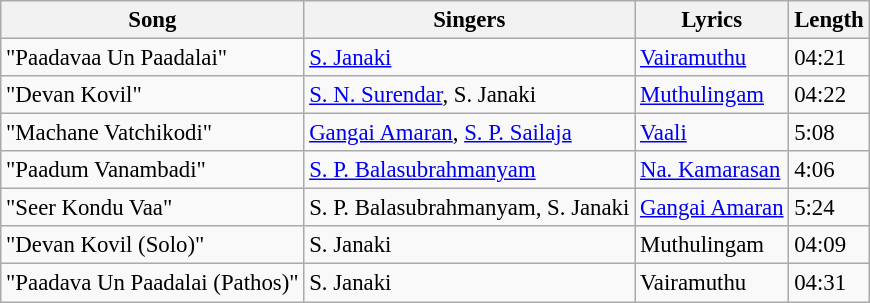<table class="wikitable" style="font-size:95%;">
<tr>
<th>Song</th>
<th>Singers</th>
<th>Lyrics</th>
<th>Length</th>
</tr>
<tr>
<td>"Paadavaa Un Paadalai"</td>
<td><a href='#'>S. Janaki</a></td>
<td><a href='#'>Vairamuthu</a></td>
<td>04:21</td>
</tr>
<tr>
<td>"Devan Kovil"</td>
<td><a href='#'>S. N. Surendar</a>, S. Janaki</td>
<td><a href='#'>Muthulingam</a></td>
<td>04:22</td>
</tr>
<tr>
<td>"Machane Vatchikodi"</td>
<td><a href='#'>Gangai Amaran</a>, <a href='#'>S. P. Sailaja</a></td>
<td><a href='#'>Vaali</a></td>
<td>5:08</td>
</tr>
<tr>
<td>"Paadum Vanambadi"</td>
<td><a href='#'>S. P. Balasubrahmanyam</a></td>
<td><a href='#'>Na. Kamarasan</a></td>
<td>4:06</td>
</tr>
<tr>
<td>"Seer Kondu Vaa"</td>
<td>S. P. Balasubrahmanyam, S. Janaki</td>
<td><a href='#'>Gangai Amaran</a></td>
<td>5:24</td>
</tr>
<tr>
<td>"Devan Kovil (Solo)"</td>
<td>S. Janaki</td>
<td>Muthulingam</td>
<td>04:09</td>
</tr>
<tr>
<td>"Paadava Un Paadalai (Pathos)"</td>
<td>S. Janaki</td>
<td>Vairamuthu</td>
<td>04:31</td>
</tr>
</table>
